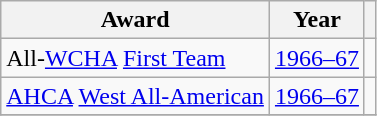<table class="wikitable">
<tr>
<th>Award</th>
<th>Year</th>
<th></th>
</tr>
<tr>
<td>All-<a href='#'>WCHA</a> <a href='#'>First Team</a></td>
<td><a href='#'>1966–67</a></td>
<td></td>
</tr>
<tr>
<td><a href='#'>AHCA</a> <a href='#'>West All-American</a></td>
<td><a href='#'>1966–67</a></td>
<td></td>
</tr>
<tr>
</tr>
</table>
